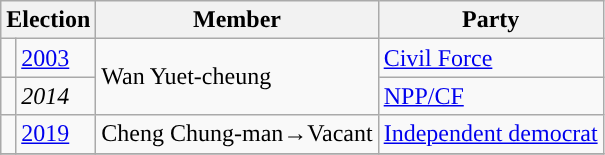<table class="wikitable">
<tr>
<th colspan="2">Election</th>
<th>Member</th>
<th>Party</th>
</tr>
<tr>
<td style="color:inherit;background:"></td>
<td><a href='#'>2003</a></td>
<td rowspan=2>Wan Yuet-cheung</td>
<td><a href='#'>Civil Force</a></td>
</tr>
<tr>
<td style="color:inherit;background:"></td>
<td><em>2014</em></td>
<td><a href='#'>NPP/CF</a></td>
</tr>
<tr>
<td style="color:inherit;background:"></td>
<td><a href='#'>2019</a></td>
<td>Cheng Chung-man→Vacant</td>
<td><a href='#'>Independent democrat</a></td>
</tr>
<tr>
</tr>
</table>
